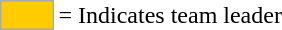<table>
<tr>
<td style="background-color:#FFCC00; border:1px solid #aaaaaa; width:2em;"></td>
<td>= Indicates team leader</td>
</tr>
</table>
